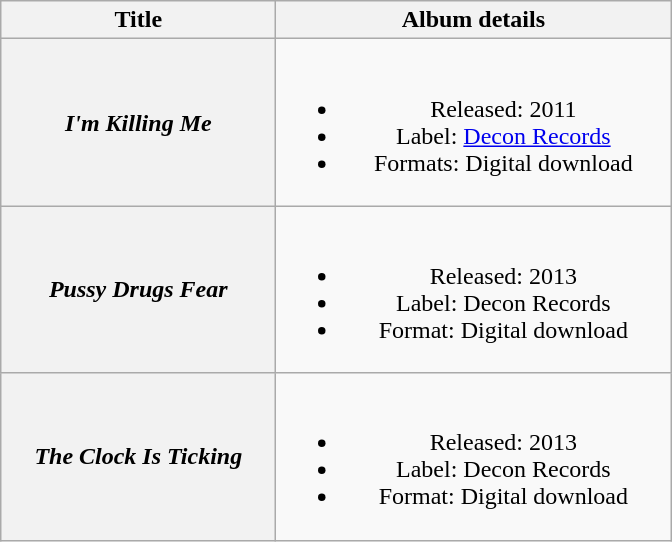<table class="wikitable plainrowheaders" style="text-align:center;">
<tr>
<th scope="col" style="width:11em;">Title</th>
<th scope="col" style="width:16em;">Album details</th>
</tr>
<tr>
<th scope="row"><em>I'm Killing Me</em></th>
<td><br><ul><li>Released: 2011</li><li>Label: <a href='#'>Decon Records</a></li><li>Formats: Digital download</li></ul></td>
</tr>
<tr>
<th scope="row"><em>Pussy Drugs Fear</em></th>
<td><br><ul><li>Released: 2013</li><li>Label: Decon Records</li><li>Format: Digital download</li></ul></td>
</tr>
<tr>
<th scope="row"><em>The Clock Is Ticking</em></th>
<td><br><ul><li>Released: 2013</li><li>Label: Decon Records</li><li>Format: Digital download</li></ul></td>
</tr>
</table>
